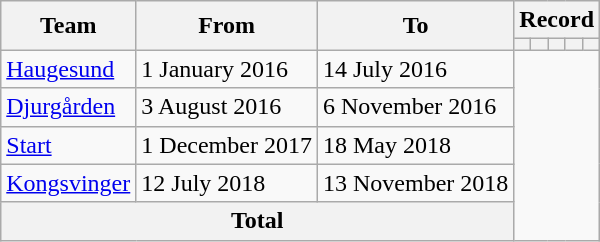<table class="wikitable" style="text-align:center">
<tr>
<th rowspan=2>Team</th>
<th rowspan=2>From</th>
<th rowspan=2>To</th>
<th colspan=5>Record</th>
</tr>
<tr>
<th></th>
<th></th>
<th></th>
<th></th>
<th></th>
</tr>
<tr>
<td align=left><a href='#'>Haugesund</a></td>
<td align=left>1 January 2016</td>
<td align=left>14 July 2016<br></td>
</tr>
<tr>
<td align=left><a href='#'>Djurgården</a></td>
<td align=left>3 August 2016</td>
<td align=left>6 November 2016<br></td>
</tr>
<tr>
<td align=left><a href='#'>Start</a></td>
<td align=left>1 December 2017</td>
<td align=left>18 May 2018<br></td>
</tr>
<tr>
<td align=left><a href='#'>Kongsvinger</a></td>
<td align=left>12 July 2018</td>
<td align=left>13 November 2018<br></td>
</tr>
<tr>
<th colspan="3">Total<br></th>
</tr>
</table>
